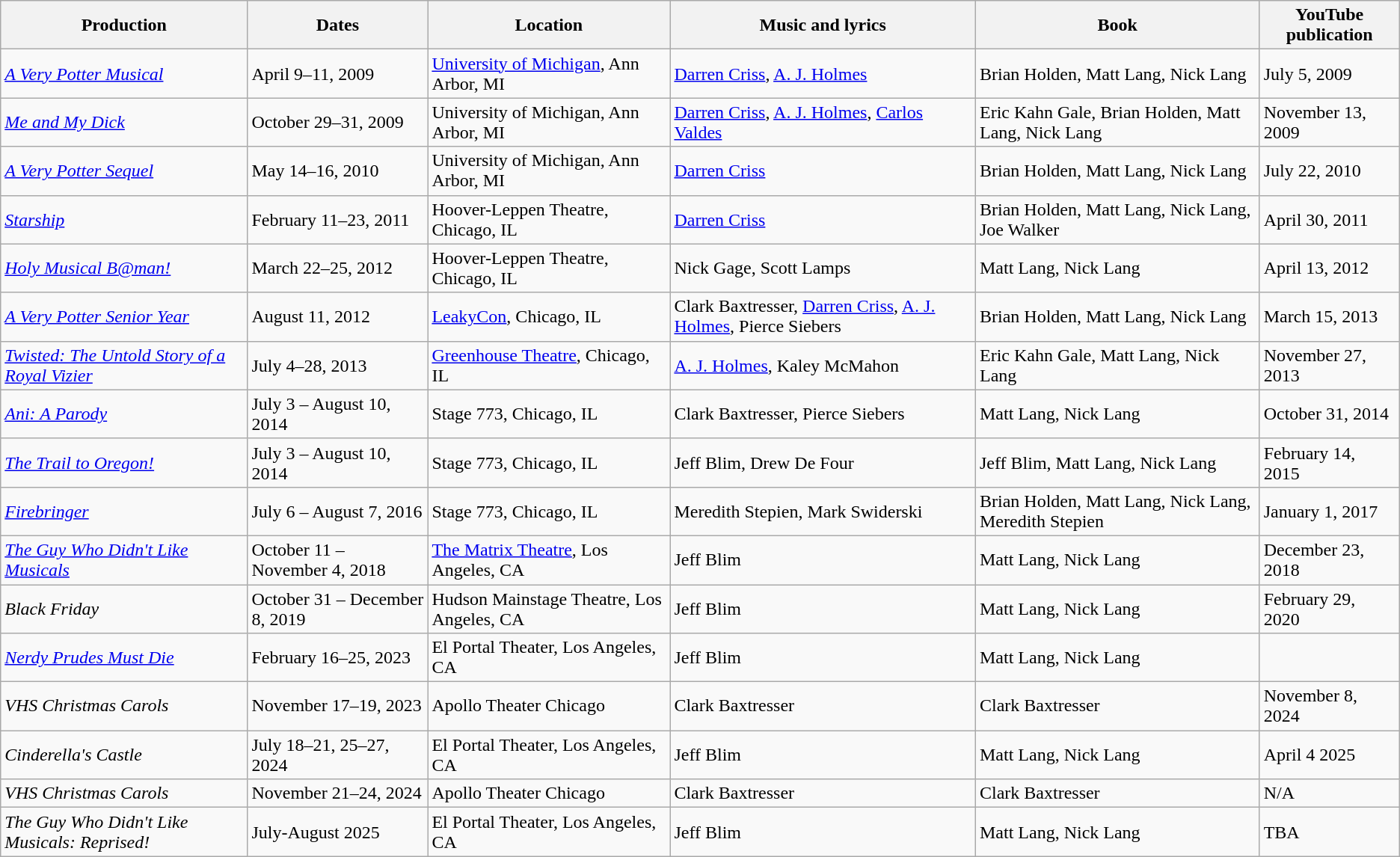<table class="wikitable">
<tr>
<th>Production</th>
<th>Dates</th>
<th>Location</th>
<th>Music and lyrics</th>
<th>Book</th>
<th>YouTube publication</th>
</tr>
<tr>
<td><em><a href='#'>A Very Potter Musical</a></em></td>
<td>April 9–11, 2009</td>
<td><a href='#'>University of Michigan</a>, Ann Arbor, MI</td>
<td><a href='#'>Darren Criss</a>, <a href='#'>A. J. Holmes</a></td>
<td>Brian Holden, Matt Lang, Nick Lang</td>
<td>July 5, 2009</td>
</tr>
<tr>
<td><em><a href='#'>Me and My Dick</a></em></td>
<td>October 29–31, 2009</td>
<td>University of Michigan, Ann Arbor, MI</td>
<td><a href='#'>Darren Criss</a>, <a href='#'>A. J. Holmes</a>, <a href='#'>Carlos Valdes</a></td>
<td>Eric Kahn Gale, Brian Holden, Matt Lang, Nick Lang</td>
<td>November 13, 2009</td>
</tr>
<tr>
<td><em><a href='#'>A Very Potter Sequel</a></em></td>
<td>May 14–16, 2010</td>
<td>University of Michigan, Ann Arbor, MI</td>
<td><a href='#'>Darren Criss</a></td>
<td>Brian Holden, Matt Lang, Nick Lang</td>
<td>July 22, 2010</td>
</tr>
<tr>
<td><em><a href='#'>Starship</a></em></td>
<td>February 11–23, 2011</td>
<td>Hoover-Leppen Theatre, Chicago, IL</td>
<td><a href='#'>Darren Criss</a></td>
<td>Brian Holden, Matt Lang, Nick Lang, Joe Walker</td>
<td>April 30, 2011</td>
</tr>
<tr>
<td><em><a href='#'>Holy Musical B@man!</a></em></td>
<td>March 22–25, 2012</td>
<td>Hoover-Leppen Theatre, Chicago, IL</td>
<td>Nick Gage, Scott Lamps</td>
<td>Matt Lang, Nick Lang</td>
<td>April 13, 2012</td>
</tr>
<tr>
<td><em><a href='#'>A Very Potter Senior Year</a></em></td>
<td>August 11, 2012</td>
<td><a href='#'>LeakyCon</a>, Chicago, IL</td>
<td>Clark Baxtresser, <a href='#'>Darren Criss</a>, <a href='#'>A. J. Holmes</a>, Pierce Siebers</td>
<td>Brian Holden, Matt Lang, Nick Lang</td>
<td>March 15, 2013</td>
</tr>
<tr>
<td><em><a href='#'>Twisted: The Untold Story of a Royal Vizier</a></em></td>
<td>July 4–28, 2013</td>
<td><a href='#'>Greenhouse Theatre</a>, Chicago, IL</td>
<td><a href='#'>A. J. Holmes</a>, Kaley McMahon</td>
<td>Eric Kahn Gale, Matt Lang, Nick Lang</td>
<td>November 27, 2013</td>
</tr>
<tr>
<td><em><a href='#'>Ani: A Parody</a></em></td>
<td>July 3 – August 10, 2014</td>
<td>Stage 773, Chicago, IL</td>
<td>Clark Baxtresser, Pierce Siebers</td>
<td>Matt Lang, Nick Lang</td>
<td>October 31, 2014</td>
</tr>
<tr>
<td><em><a href='#'>The Trail to Oregon!</a></em></td>
<td>July 3 – August 10, 2014</td>
<td>Stage 773, Chicago, IL</td>
<td>Jeff Blim, Drew De Four</td>
<td>Jeff Blim, Matt Lang, Nick Lang</td>
<td>February 14, 2015</td>
</tr>
<tr>
<td><em><a href='#'>Firebringer</a></em></td>
<td>July 6 – August 7, 2016</td>
<td>Stage 773, Chicago, IL</td>
<td>Meredith Stepien, Mark Swiderski</td>
<td>Brian Holden, Matt Lang, Nick Lang, Meredith Stepien</td>
<td>January 1, 2017</td>
</tr>
<tr>
<td><em><a href='#'>The Guy Who Didn't Like Musicals</a></em></td>
<td>October 11 – November 4, 2018</td>
<td><a href='#'>The Matrix Theatre</a>, Los Angeles, CA</td>
<td>Jeff Blim</td>
<td>Matt Lang, Nick Lang</td>
<td>December 23, 2018</td>
</tr>
<tr>
<td><em>Black Friday</em></td>
<td>October 31 – December 8, 2019</td>
<td>Hudson Mainstage Theatre, Los Angeles, CA</td>
<td>Jeff Blim</td>
<td>Matt Lang, Nick Lang</td>
<td>February 29, 2020</td>
</tr>
<tr>
<td><em><a href='#'>Nerdy Prudes Must Die</a></em></td>
<td>February 16–25, 2023</td>
<td>El Portal Theater, Los Angeles, CA</td>
<td>Jeff Blim</td>
<td>Matt Lang, Nick Lang</td>
<td></td>
</tr>
<tr>
<td><em>VHS Christmas Carols</em></td>
<td>November 17–19, 2023</td>
<td>Apollo Theater Chicago</td>
<td>Clark Baxtresser</td>
<td>Clark Baxtresser</td>
<td>November 8, 2024</td>
</tr>
<tr>
<td><em>Cinderella's Castle</em></td>
<td>July 18–21, 25–27, 2024</td>
<td>El Portal Theater, Los Angeles, CA</td>
<td>Jeff Blim</td>
<td>Matt Lang, Nick Lang</td>
<td>April 4 2025</td>
</tr>
<tr>
<td><em>VHS Christmas Carols</em></td>
<td>November 21–24, 2024</td>
<td>Apollo Theater Chicago</td>
<td>Clark Baxtresser</td>
<td>Clark Baxtresser</td>
<td>N/A</td>
</tr>
<tr>
<td><em>The Guy Who Didn't Like Musicals: Reprised!</td>
<td>July-August 2025</td>
<td>El Portal Theater, Los Angeles, CA</td>
<td>Jeff Blim</td>
<td>Matt Lang, Nick Lang</td>
<td>TBA</td>
</tr>
</table>
